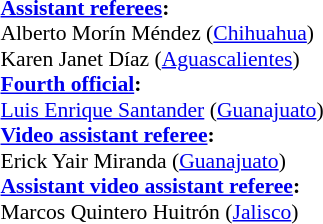<table width=100% style="font-size:90%">
<tr>
<td><br><strong><a href='#'>Assistant referees</a>:</strong>
<br>Alberto Morín Méndez (<a href='#'>Chihuahua</a>)
<br>Karen Janet Díaz (<a href='#'>Aguascalientes</a>)
<br><strong><a href='#'>Fourth official</a>:</strong>
<br><a href='#'>Luis Enrique Santander</a> (<a href='#'>Guanajuato</a>)
<br><strong><a href='#'>Video assistant referee</a>:</strong>
<br>Erick Yair Miranda (<a href='#'>Guanajuato</a>)
<br><strong><a href='#'>Assistant video assistant referee</a>:</strong>
<br>Marcos Quintero Huitrón (<a href='#'>Jalisco</a>)</td>
</tr>
</table>
